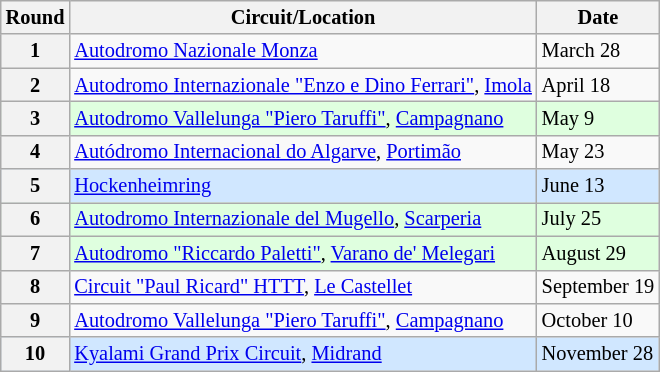<table class="wikitable" style="font-size: 85%">
<tr>
<th>Round</th>
<th>Circuit/Location</th>
<th>Date</th>
</tr>
<tr>
<th>1</th>
<td> <a href='#'>Autodromo Nazionale Monza</a></td>
<td>March 28</td>
</tr>
<tr>
<th>2</th>
<td> <a href='#'>Autodromo Internazionale "Enzo e Dino Ferrari"</a>, <a href='#'>Imola</a></td>
<td>April 18</td>
</tr>
<tr style="background:#DFFFDF;">
<th>3</th>
<td> <a href='#'>Autodromo Vallelunga "Piero Taruffi"</a>, <a href='#'>Campagnano</a></td>
<td>May 9</td>
</tr>
<tr>
<th>4</th>
<td> <a href='#'>Autódromo Internacional do Algarve</a>, <a href='#'>Portimão</a></td>
<td>May 23</td>
</tr>
<tr style="background:#D0E7FF;">
<th>5</th>
<td> <a href='#'>Hockenheimring</a></td>
<td>June 13</td>
</tr>
<tr style="background:#DFFFDF;">
<th>6</th>
<td> <a href='#'>Autodromo Internazionale del Mugello</a>, <a href='#'>Scarperia</a></td>
<td>July 25</td>
</tr>
<tr style="background:#DFFFDF;">
<th>7</th>
<td> <a href='#'>Autodromo "Riccardo Paletti"</a>, <a href='#'>Varano de' Melegari</a></td>
<td>August 29</td>
</tr>
<tr>
<th>8</th>
<td> <a href='#'>Circuit "Paul Ricard" HTTT</a>, <a href='#'>Le Castellet</a></td>
<td>September 19</td>
</tr>
<tr>
<th>9</th>
<td> <a href='#'>Autodromo Vallelunga "Piero Taruffi"</a>, <a href='#'>Campagnano</a></td>
<td>October 10</td>
</tr>
<tr style="background:#D0E7FF;">
<th>10</th>
<td> <a href='#'>Kyalami Grand Prix Circuit</a>, <a href='#'>Midrand</a></td>
<td>November 28</td>
</tr>
</table>
